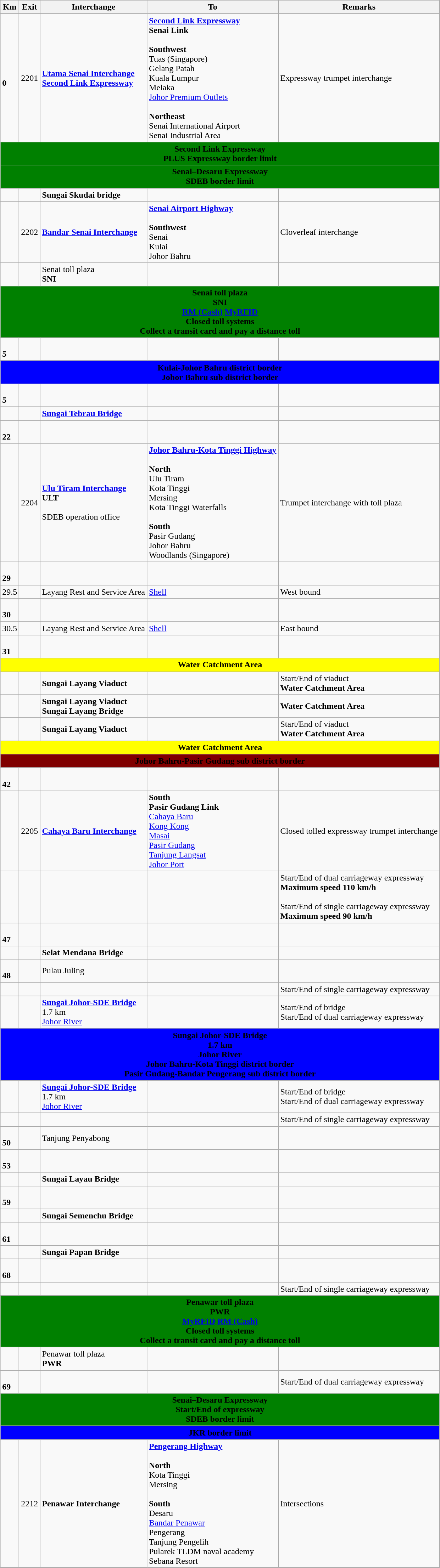<table class=wikitable>
<tr>
<th>Km</th>
<th>Exit</th>
<th>Interchange</th>
<th>To</th>
<th>Remarks</th>
</tr>
<tr>
<td><br><strong>0</strong></td>
<td>2201</td>
<td><strong><a href='#'>Utama Senai Interchange</a></strong><br><strong><a href='#'>Second Link Expressway</a></strong></td>
<td>  <strong><a href='#'>Second Link Expressway</a></strong><br> <strong>Senai Link</strong><br><br><strong>Southwest</strong><br>  Tuas (Singapore)<br>  Gelang Patah<br>  Kuala Lumpur<br>  Melaka<br> <a href='#'>Johor Premium Outlets</a><br><br><strong>Northeast</strong><br> Senai International Airport <br>Senai Industrial Area</td>
<td>Expressway trumpet interchange</td>
</tr>
<tr>
<td colspan=5 style="width:600px; text-align:center; background:green;"><strong><span> Second Link Expressway<br>PLUS Expressway border limit</span></strong></td>
</tr>
<tr>
<td colspan=5 style="width:600px; text-align:center; background:green;"><strong><span> Senai–Desaru Expressway<br>SDEB border limit</span></strong></td>
</tr>
<tr>
<td></td>
<td></td>
<td><strong>Sungai Skudai bridge</strong></td>
<td></td>
<td></td>
</tr>
<tr>
<td></td>
<td>2202</td>
<td><strong><a href='#'>Bandar Senai Interchange</a></strong></td>
<td> <strong><a href='#'>Senai Airport Highway</a></strong><br><br><strong>Southwest</strong><br>  Senai<br>  Kulai<br>  Johor Bahru</td>
<td>Cloverleaf interchange</td>
</tr>
<tr>
<td></td>
<td></td>
<td> Senai toll plaza<br><strong>SNI</strong></td>
<td>   </td>
<td></td>
</tr>
<tr>
<td colspan=5 style="width:600px; text-align:center; background:green;"><strong><span>Senai toll plaza<br>SNI<br><a href='#'><span>RM (Cash)</span></a>   <a href='#'><span>My</span><span>RFID</span></a> <br>Closed toll systems<br>Collect a transit card and pay a distance toll</span></strong></td>
</tr>
<tr>
<td><br><strong>5</strong></td>
<td></td>
<td></td>
<td></td>
<td></td>
</tr>
<tr>
<td colspan=5 style="width:600px; text-align:center; background:blue;"><strong><span>Kulai-Johor Bahru district border<br>Johor Bahru sub district border</span></strong></td>
</tr>
<tr>
<td><br><strong>5</strong></td>
<td></td>
<td></td>
<td></td>
<td></td>
</tr>
<tr>
<td></td>
<td></td>
<td><strong><a href='#'>Sungai Tebrau Bridge</a></strong></td>
<td></td>
<td></td>
</tr>
<tr>
<td><br><strong>22</strong></td>
<td></td>
<td></td>
<td></td>
<td></td>
</tr>
<tr>
<td></td>
<td>2204</td>
<td><strong><a href='#'>Ulu Tiram Interchange</a></strong><br><strong>ULT</strong><br><br> SDEB operation office</td>
<td>  <strong><a href='#'>Johor Bahru-Kota Tinggi Highway</a></strong><br><br><strong>North</strong><br>  Ulu Tiram<br>  Kota Tinggi<br>  Mersing<br> Kota Tinggi Waterfalls<br><br><strong>South</strong><br> Pasir Gudang<br>  Johor Bahru<br>  Woodlands (Singapore)</td>
<td>Trumpet interchange with toll plaza</td>
</tr>
<tr>
<td><br><strong>29</strong></td>
<td></td>
<td></td>
<td></td>
<td></td>
</tr>
<tr>
<td>29.5</td>
<td></td>
<td> Layang Rest and Service Area</td>
<td>     <a href='#'>Shell</a></td>
<td>West bound</td>
</tr>
<tr>
<td><br><strong>30</strong></td>
<td></td>
<td></td>
<td></td>
<td></td>
</tr>
<tr>
<td>30.5</td>
<td></td>
<td> Layang Rest and Service Area</td>
<td>     <a href='#'>Shell</a></td>
<td>East bound</td>
</tr>
<tr>
<td><br><strong>31</strong></td>
<td></td>
<td></td>
<td></td>
<td></td>
</tr>
<tr>
<td colspan=5 style="width:600px; text-align:center; background:yellow;"><strong><span>Water Catchment Area</span></strong></td>
</tr>
<tr>
<td></td>
<td></td>
<td><strong>Sungai Layang Viaduct</strong></td>
<td></td>
<td>Start/End of viaduct<br><strong>Water Catchment Area</strong></td>
</tr>
<tr>
<td></td>
<td></td>
<td><strong>Sungai Layang Viaduct</strong><br><strong>Sungai Layang Bridge</strong></td>
<td></td>
<td><strong>Water Catchment Area</strong></td>
</tr>
<tr>
<td></td>
<td></td>
<td><strong>Sungai Layang Viaduct</strong></td>
<td></td>
<td>Start/End of viaduct<br><strong>Water Catchment Area</strong></td>
</tr>
<tr>
<td colspan=5 style="width:600px; text-align:center; background:yellow;"><strong><span>Water Catchment Area</span></strong></td>
</tr>
<tr>
<td colspan=5 style="width:600px; text-align:center; background:maroon;"><strong><span>Johor Bahru-Pasir Gudang sub district border</span></strong></td>
</tr>
<tr>
<td><br><strong>42</strong></td>
<td></td>
<td></td>
<td></td>
<td></td>
</tr>
<tr>
<td></td>
<td>2205</td>
<td><strong><a href='#'>Cahaya Baru Interchange</a></strong></td>
<td><strong>South</strong><br> <strong>Pasir Gudang Link</strong><br> <a href='#'>Cahaya Baru</a><br> <a href='#'>Kong Kong</a><br> <a href='#'>Masai</a><br> <a href='#'>Pasir Gudang</a><br> <a href='#'>Tanjung Langsat</a><br> <a href='#'>Johor Port</a> </td>
<td>Closed tolled expressway trumpet interchange</td>
</tr>
<tr>
<td></td>
<td></td>
<td></td>
<td></td>
<td>Start/End of dual carriageway expressway<br><strong>Maximum speed 110 km/h</strong><br><br>Start/End of single carriageway expressway<br><strong>Maximum speed 90 km/h</strong></td>
</tr>
<tr>
<td><br><strong>47</strong></td>
<td></td>
<td></td>
<td></td>
<td></td>
</tr>
<tr>
<td></td>
<td></td>
<td><strong>Selat Mendana Bridge</strong></td>
<td></td>
<td></td>
</tr>
<tr>
<td><br><strong>48</strong></td>
<td></td>
<td>Pulau Juling</td>
<td></td>
<td></td>
</tr>
<tr>
<td></td>
<td></td>
<td></td>
<td></td>
<td>Start/End of single carriageway expressway</td>
</tr>
<tr>
<td></td>
<td></td>
<td><strong><a href='#'>Sungai Johor-SDE Bridge</a></strong><br>1.7 km<br><a href='#'>Johor River</a></td>
<td></td>
<td>Start/End of bridge<br>Start/End of dual carriageway expressway</td>
</tr>
<tr>
<td colspan=5 style="width:600px; text-align:center; background:blue;"><strong><span>Sungai Johor-SDE Bridge<br>1.7 km<br>Johor River<br>Johor Bahru-Kota Tinggi district border<br>Pasir Gudang-Bandar Pengerang sub district border</span></strong></td>
</tr>
<tr>
<td></td>
<td></td>
<td><strong><a href='#'>Sungai Johor-SDE Bridge</a></strong><br>1.7 km<br><a href='#'>Johor River</a></td>
<td></td>
<td>Start/End of bridge<br>Start/End of dual carriageway expressway</td>
</tr>
<tr>
<td></td>
<td></td>
<td></td>
<td></td>
<td>Start/End of single carriageway expressway</td>
</tr>
<tr>
<td><br><strong>50</strong></td>
<td></td>
<td>Tanjung Penyabong</td>
<td></td>
<td></td>
</tr>
<tr>
<td><br><strong>53</strong></td>
<td></td>
<td></td>
<td></td>
<td></td>
</tr>
<tr>
<td></td>
<td></td>
<td><strong>Sungai Layau Bridge</strong></td>
<td></td>
<td></td>
</tr>
<tr>
<td><br><strong>59</strong></td>
<td></td>
<td></td>
<td></td>
<td></td>
</tr>
<tr>
<td></td>
<td></td>
<td><strong>Sungai Semenchu Bridge</strong></td>
<td></td>
<td></td>
</tr>
<tr>
<td><br><strong>61</strong></td>
<td></td>
<td></td>
<td></td>
<td></td>
</tr>
<tr>
<td></td>
<td></td>
<td><strong>Sungai Papan Bridge</strong></td>
<td></td>
<td></td>
</tr>
<tr>
<td><br><strong>68</strong></td>
<td></td>
<td></td>
<td></td>
<td></td>
</tr>
<tr>
<td></td>
<td></td>
<td></td>
<td></td>
<td>Start/End of single carriageway expressway</td>
</tr>
<tr>
<td colspan=5 style="width:600px; text-align:center; background:green;"><strong><span>Penawar toll plaza<br>PWR<br>   <a href='#'><span>My</span><span>RFID</span></a> <a href='#'><span>RM (Cash)</span></a><br>Closed toll systems<br>Collect a transit card and pay a distance toll</span></strong></td>
</tr>
<tr>
<td></td>
<td></td>
<td> Penawar toll plaza<br><strong>PWR</strong></td>
<td>   </td>
<td></td>
</tr>
<tr>
<td><br><strong>69</strong></td>
<td></td>
<td></td>
<td></td>
<td>Start/End of dual carriageway expressway</td>
</tr>
<tr>
<td colspan=5 style="width:600px; text-align:center; background:green;"><strong><span> Senai–Desaru Expressway<br>Start/End of expressway<br>SDEB border limit</span></strong></td>
</tr>
<tr>
<td colspan=5 style="width:600px; text-align:center; background:blue;"><strong><span>JKR border limit</span></strong></td>
</tr>
<tr>
<td></td>
<td>2212</td>
<td><strong>Penawar Interchange</strong></td>
<td> <strong><a href='#'>Pengerang Highway</a></strong><br><br><strong>North</strong><br> Kota Tinggi<br>  Mersing<br><br><strong>South</strong><br> Desaru<br> <a href='#'>Bandar Penawar</a><br> Pengerang<br> Tanjung Pengelih<br>Pularek TLDM naval academy<br>Sebana Resort</td>
<td>Intersections</td>
</tr>
</table>
